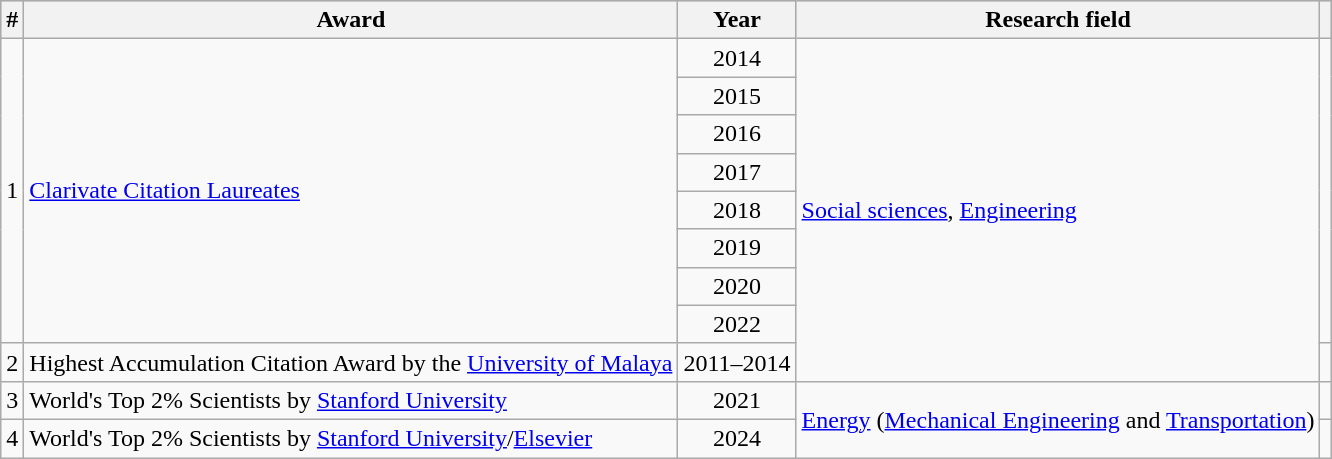<table class="wikitable sortable plainrowheaders">
<tr style="background:#ccc; text-align:center;">
<th scope="col">#</th>
<th scope="col">Award</th>
<th scope="col">Year</th>
<th scope="col">Research field</th>
<th scope="col"class="unsortable"></th>
</tr>
<tr>
<td rowspan="8">1</td>
<td rowspan="8"><a href='#'>Clarivate Citation Laureates</a></td>
<td style="text-align:center;">2014</td>
<td rowspan="9"><a href='#'>Social sciences</a>, <a href='#'>Engineering</a></td>
<td rowspan="8"></td>
</tr>
<tr>
<td style="text-align:center;">2015</td>
</tr>
<tr>
<td style="text-align:center;">2016</td>
</tr>
<tr>
<td style="text-align:center;">2017</td>
</tr>
<tr>
<td style="text-align:center;">2018</td>
</tr>
<tr>
<td style="text-align:center;">2019</td>
</tr>
<tr>
<td style="text-align:center;">2020</td>
</tr>
<tr>
<td style="text-align:center;">2022</td>
</tr>
<tr>
<td>2</td>
<td>Highest Accumulation Citation Award by the <a href='#'>University of Malaya</a></td>
<td style="text-align:center;">2011–2014</td>
<td style="text-align:center;"></td>
</tr>
<tr>
<td>3</td>
<td>World's Top 2% Scientists by <a href='#'>Stanford University</a></td>
<td style="text-align:center;">2021</td>
<td rowspan="2"><a href='#'>Energy</a> (<a href='#'>Mechanical Engineering</a> and <a href='#'>Transportation</a>)</td>
<td style="text-align:center;"></td>
</tr>
<tr>
<td>4</td>
<td>World's Top 2% Scientists by <a href='#'>Stanford University</a>/<a href='#'>Elsevier</a></td>
<td style="text-align:center;">2024</td>
<td style="text-align:center;"></td>
</tr>
</table>
